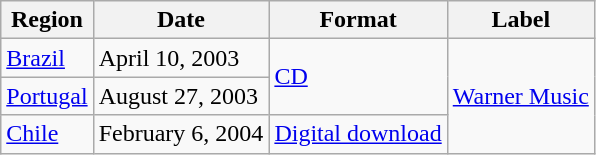<table class="wikitable">
<tr>
<th>Region</th>
<th>Date</th>
<th>Format</th>
<th>Label</th>
</tr>
<tr>
<td><a href='#'>Brazil</a></td>
<td>April 10, 2003</td>
<td style="text-align:left;" rowspan="2"><a href='#'>CD</a></td>
<td rowspan="3"><a href='#'>Warner Music</a></td>
</tr>
<tr>
<td><a href='#'>Portugal</a></td>
<td>August 27, 2003</td>
</tr>
<tr>
<td><a href='#'>Chile</a></td>
<td>February 6, 2004</td>
<td style="text-align:left;"><a href='#'>Digital download</a></td>
</tr>
</table>
